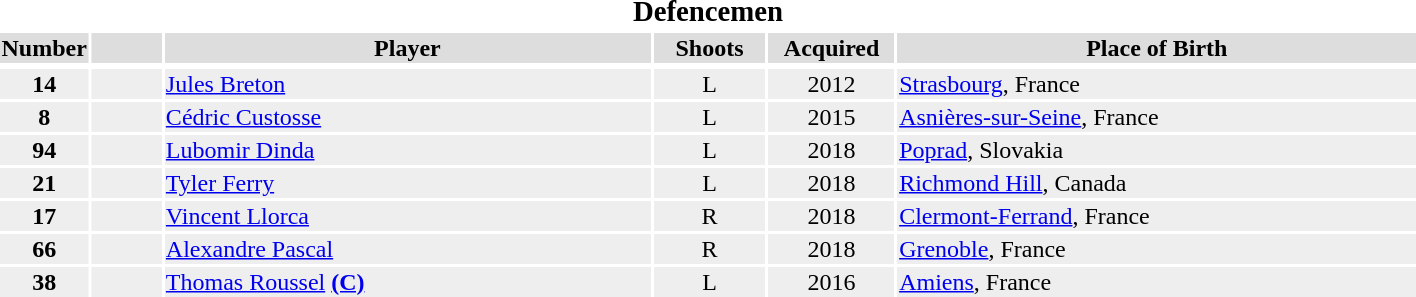<table width=75%>
<tr>
<th colspan=7><big>Defencemen</big></th>
</tr>
<tr bgcolor="#dddddd">
<th width=5%>Number</th>
<th width=5%></th>
<th !width=15%>Player</th>
<th width=8%>Shoots</th>
<th width=9%>Acquired</th>
<th width=37%>Place of Birth</th>
</tr>
<tr>
</tr>
<tr bgcolor="#eeeeee">
<td align=center><strong>14</strong></td>
<td align=center></td>
<td><a href='#'>Jules Breton</a></td>
<td align=center>L</td>
<td align=center>2012</td>
<td><a href='#'>Strasbourg</a>, France</td>
</tr>
<tr bgcolor="#eeeeee">
<td align=center><strong>8</strong></td>
<td align=center></td>
<td><a href='#'>Cédric Custosse</a></td>
<td align=center>L</td>
<td align=center>2015</td>
<td><a href='#'>Asnières-sur-Seine</a>, France</td>
</tr>
<tr bgcolor="#eeeeee">
<td align=center><strong>94</strong></td>
<td align=center></td>
<td><a href='#'>Lubomir Dinda</a></td>
<td align=center>L</td>
<td align=center>2018</td>
<td><a href='#'>Poprad</a>, Slovakia</td>
</tr>
<tr bgcolor="#eeeeee">
<td align=center><strong>21</strong></td>
<td align=center></td>
<td><a href='#'>Tyler Ferry</a></td>
<td align=center>L</td>
<td align=center>2018</td>
<td><a href='#'>Richmond Hill</a>, Canada</td>
</tr>
<tr bgcolor="#eeeeee">
<td align=center><strong>17</strong></td>
<td align=center></td>
<td><a href='#'>Vincent Llorca</a></td>
<td align=center>R</td>
<td align=center>2018</td>
<td><a href='#'>Clermont-Ferrand</a>, France</td>
</tr>
<tr bgcolor="#eeeeee">
<td align=center><strong>66</strong></td>
<td align=center></td>
<td><a href='#'>Alexandre Pascal</a></td>
<td align=center>R</td>
<td align=center>2018</td>
<td><a href='#'>Grenoble</a>, France</td>
</tr>
<tr bgcolor="#eeeeee">
<td align=center><strong>38</strong></td>
<td align=center></td>
<td><a href='#'>Thomas Roussel</a> <a href='#'><strong>(C)</strong></a></td>
<td align=center>L</td>
<td align=center>2016</td>
<td><a href='#'>Amiens</a>, France</td>
</tr>
</table>
